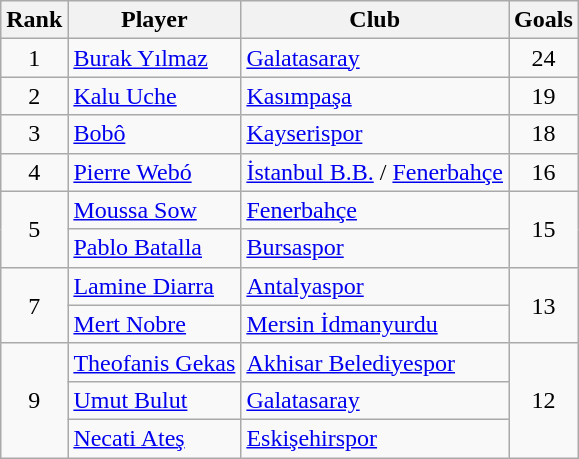<table class="wikitable" style="text-align: left;">
<tr>
<th>Rank</th>
<th>Player</th>
<th>Club</th>
<th>Goals</th>
</tr>
<tr>
<td align=center>1</td>
<td> <a href='#'>Burak Yılmaz</a></td>
<td><a href='#'>Galatasaray</a></td>
<td align=center>24</td>
</tr>
<tr>
<td align=center>2</td>
<td> <a href='#'>Kalu Uche</a></td>
<td><a href='#'>Kasımpaşa</a></td>
<td align=center>19</td>
</tr>
<tr>
<td align=center>3</td>
<td> <a href='#'>Bobô</a></td>
<td><a href='#'>Kayserispor</a></td>
<td align=center>18</td>
</tr>
<tr>
<td align=center>4</td>
<td> <a href='#'>Pierre Webó</a></td>
<td><a href='#'>İstanbul B.B.</a> / <a href='#'>Fenerbahçe</a></td>
<td align=center>16</td>
</tr>
<tr>
<td rowspan=2 align=center>5</td>
<td> <a href='#'>Moussa Sow</a></td>
<td><a href='#'>Fenerbahçe</a></td>
<td rowspan=2 align=center>15</td>
</tr>
<tr>
<td> <a href='#'>Pablo Batalla</a></td>
<td><a href='#'>Bursaspor</a></td>
</tr>
<tr>
<td rowspan=2 align=center>7</td>
<td> <a href='#'>Lamine Diarra</a></td>
<td><a href='#'>Antalyaspor</a></td>
<td rowspan=2 align=center>13</td>
</tr>
<tr>
<td> <a href='#'>Mert Nobre</a></td>
<td><a href='#'>Mersin İdmanyurdu</a></td>
</tr>
<tr>
<td rowspan=3 align=center>9</td>
<td> <a href='#'>Theofanis Gekas</a></td>
<td><a href='#'>Akhisar Belediyespor</a></td>
<td rowspan=3 align=center>12</td>
</tr>
<tr>
<td> <a href='#'>Umut Bulut</a></td>
<td><a href='#'>Galatasaray</a></td>
</tr>
<tr>
<td> <a href='#'>Necati Ateş</a></td>
<td><a href='#'>Eskişehirspor</a></td>
</tr>
</table>
